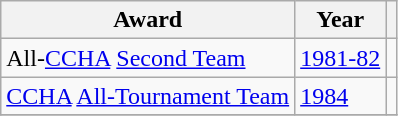<table class="wikitable">
<tr>
<th>Award</th>
<th>Year</th>
<th></th>
</tr>
<tr>
<td>All-<a href='#'>CCHA</a> <a href='#'>Second Team</a></td>
<td><a href='#'>1981-82</a></td>
<td></td>
</tr>
<tr>
<td><a href='#'>CCHA</a> <a href='#'>All-Tournament Team</a></td>
<td><a href='#'>1984</a></td>
<td></td>
</tr>
<tr>
</tr>
</table>
